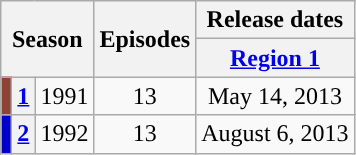<table class="wikitable">
<tr>
<th colspan=3 rowspan=2>Season</th>
<th rowspan=2>Episodes</th>
<th>Release dates</th>
</tr>
<tr>
<th><a href='#'>Region 1</a></th>
</tr>
<tr>
<td style="background:#8d4233"></td>
<th><a href='#'>1</a></th>
<td style="text-align: center">1991</td>
<td style="text-align: center">13 </td>
<td style="text-align: center">May 14, 2013</td>
</tr>
<tr>
<td style="background:#0000CD"></td>
<th><a href='#'>2</a></th>
<td style="text-align: center">1992</td>
<td style="text-align: center">13</td>
<td style="text-align: center">August 6, 2013</td>
</tr>
</table>
